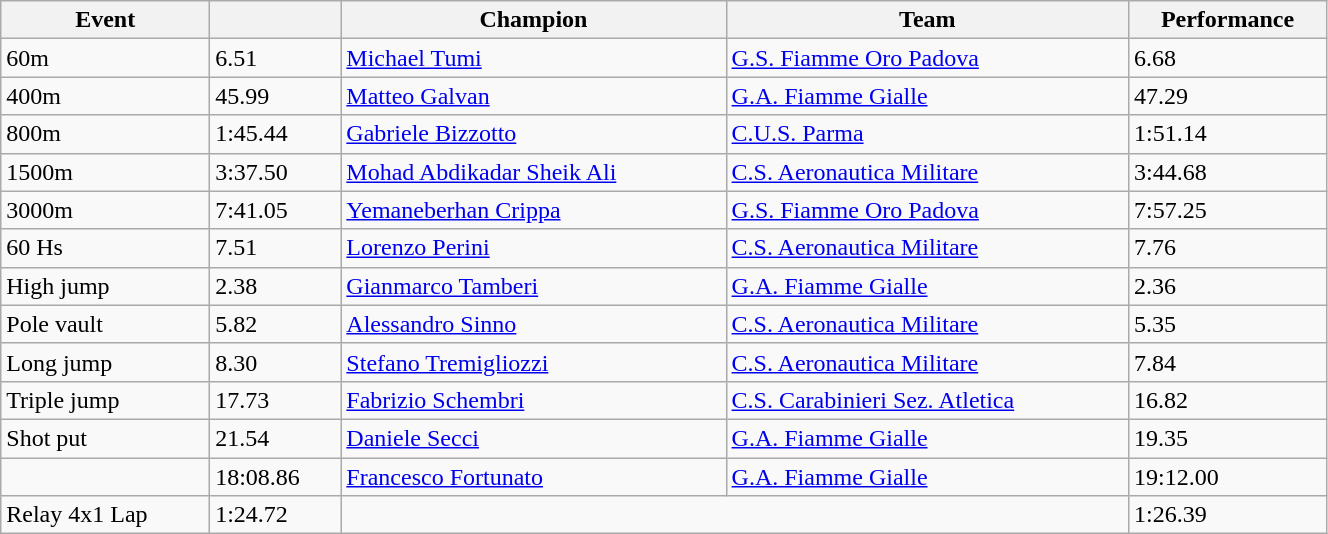<table class="wikitable" width=70% style="font-size:100%; text-align:left;">
<tr>
<th>Event</th>
<th></th>
<th>Champion</th>
<th>Team</th>
<th>Performance</th>
</tr>
<tr>
<td>60m</td>
<td>6.51</td>
<td><a href='#'>Michael Tumi</a></td>
<td><a href='#'>G.S. Fiamme Oro Padova</a></td>
<td>6.68</td>
</tr>
<tr>
<td>400m</td>
<td>45.99</td>
<td><a href='#'>Matteo Galvan</a></td>
<td><a href='#'>G.A. Fiamme Gialle</a></td>
<td>47.29</td>
</tr>
<tr>
<td>800m</td>
<td>1:45.44</td>
<td><a href='#'>Gabriele Bizzotto</a></td>
<td><a href='#'>C.U.S. Parma</a></td>
<td>1:51.14</td>
</tr>
<tr>
<td>1500m</td>
<td>3:37.50</td>
<td><a href='#'>Mohad Abdikadar Sheik Ali</a></td>
<td><a href='#'>C.S. Aeronautica Militare</a></td>
<td>3:44.68</td>
</tr>
<tr>
<td>3000m</td>
<td>7:41.05</td>
<td><a href='#'>Yemaneberhan Crippa</a></td>
<td><a href='#'>G.S. Fiamme Oro Padova</a></td>
<td>7:57.25</td>
</tr>
<tr>
<td>60 Hs</td>
<td>7.51</td>
<td><a href='#'>Lorenzo Perini</a></td>
<td><a href='#'>C.S. Aeronautica Militare</a></td>
<td>7.76</td>
</tr>
<tr>
<td>High jump</td>
<td>2.38</td>
<td><a href='#'>Gianmarco Tamberi</a></td>
<td><a href='#'>G.A. Fiamme Gialle</a></td>
<td>2.36</td>
</tr>
<tr>
<td>Pole vault</td>
<td>5.82</td>
<td><a href='#'>Alessandro Sinno</a></td>
<td><a href='#'>C.S. Aeronautica Militare</a></td>
<td>5.35</td>
</tr>
<tr>
<td>Long jump</td>
<td>8.30</td>
<td><a href='#'>Stefano Tremigliozzi</a></td>
<td><a href='#'>C.S. Aeronautica Militare</a></td>
<td>7.84</td>
</tr>
<tr>
<td>Triple jump</td>
<td>17.73</td>
<td><a href='#'>Fabrizio Schembri</a></td>
<td><a href='#'>C.S. Carabinieri Sez. Atletica</a></td>
<td>16.82</td>
</tr>
<tr>
<td>Shot put</td>
<td>21.54</td>
<td><a href='#'>Daniele Secci</a></td>
<td><a href='#'>G.A. Fiamme Gialle</a></td>
<td>19.35</td>
</tr>
<tr>
<td></td>
<td>18:08.86</td>
<td><a href='#'>Francesco Fortunato</a></td>
<td><a href='#'>G.A. Fiamme Gialle</a></td>
<td>19:12.00</td>
</tr>
<tr>
<td>Relay 4x1 Lap</td>
<td>1:24.72</td>
<td colspan=2></td>
<td>1:26.39</td>
</tr>
</table>
